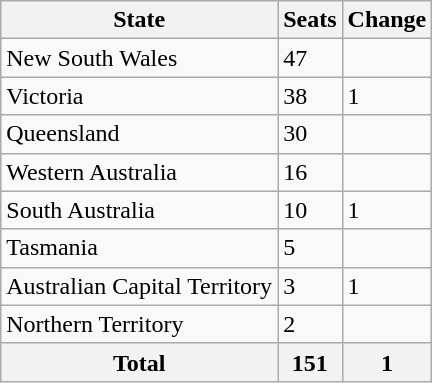<table class="wikitable">
<tr>
<th>State</th>
<th>Seats</th>
<th>Change</th>
</tr>
<tr>
<td>New South Wales</td>
<td>47</td>
<td></td>
</tr>
<tr>
<td>Victoria</td>
<td>38</td>
<td> 1</td>
</tr>
<tr>
<td>Queensland</td>
<td>30</td>
<td></td>
</tr>
<tr>
<td>Western Australia</td>
<td>16</td>
<td></td>
</tr>
<tr>
<td>South Australia</td>
<td>10</td>
<td> 1</td>
</tr>
<tr>
<td>Tasmania</td>
<td>5</td>
<td></td>
</tr>
<tr>
<td>Australian Capital Territory</td>
<td>3</td>
<td> 1</td>
</tr>
<tr>
<td>Northern Territory</td>
<td>2</td>
<td></td>
</tr>
<tr>
<th>Total</th>
<th>151</th>
<th> 1</th>
</tr>
</table>
